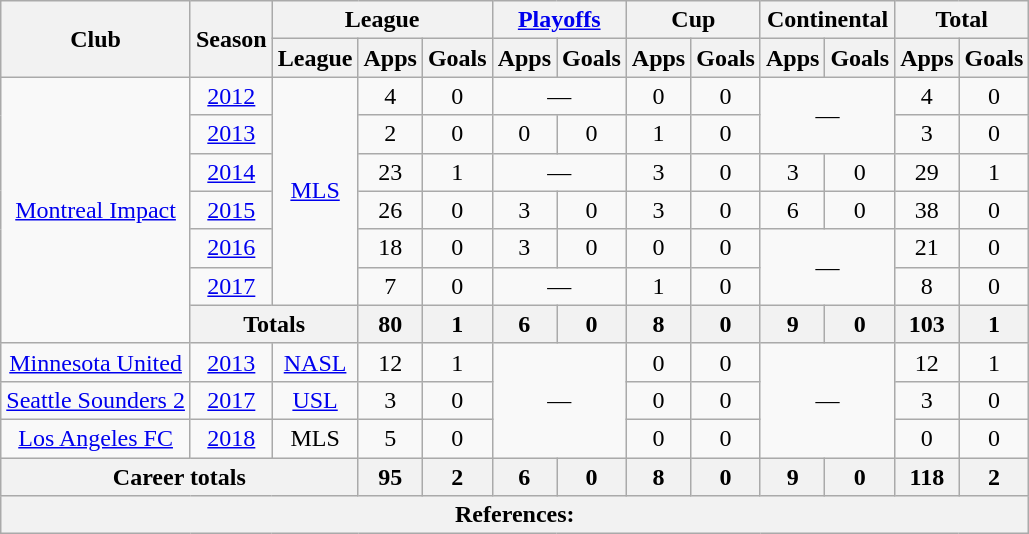<table class="wikitable" Style="text-align: center">
<tr>
<th rowspan="2">Club</th>
<th rowspan="2">Season</th>
<th colspan="3">League</th>
<th colspan="2"><a href='#'>Playoffs</a></th>
<th colspan="2">Cup</th>
<th colspan="2">Continental</th>
<th colspan="2">Total</th>
</tr>
<tr>
<th>League</th>
<th>Apps</th>
<th>Goals</th>
<th>Apps</th>
<th>Goals</th>
<th>Apps</th>
<th>Goals</th>
<th>Apps</th>
<th>Goals</th>
<th>Apps</th>
<th>Goals</th>
</tr>
<tr>
<td rowspan="7"><a href='#'>Montreal Impact</a></td>
<td><a href='#'>2012</a></td>
<td rowspan="6"><a href='#'>MLS</a></td>
<td>4</td>
<td>0</td>
<td colspan="2">—</td>
<td>0</td>
<td>0</td>
<td rowspan="2" colspan="2">—</td>
<td>4</td>
<td>0</td>
</tr>
<tr>
<td><a href='#'>2013</a></td>
<td>2</td>
<td>0</td>
<td>0</td>
<td>0</td>
<td>1</td>
<td>0</td>
<td>3</td>
<td>0</td>
</tr>
<tr>
<td><a href='#'>2014</a></td>
<td>23</td>
<td>1</td>
<td colspan="2">—</td>
<td>3</td>
<td>0</td>
<td>3</td>
<td>0</td>
<td>29</td>
<td>1</td>
</tr>
<tr>
<td><a href='#'>2015</a></td>
<td>26</td>
<td>0</td>
<td>3</td>
<td>0</td>
<td>3</td>
<td>0</td>
<td>6</td>
<td>0</td>
<td>38</td>
<td>0</td>
</tr>
<tr>
<td><a href='#'>2016</a></td>
<td>18</td>
<td>0</td>
<td>3</td>
<td>0</td>
<td>0</td>
<td>0</td>
<td rowspan="2" colspan="2">—</td>
<td>21</td>
<td>0</td>
</tr>
<tr>
<td><a href='#'>2017</a></td>
<td>7</td>
<td>0</td>
<td colspan="2">—</td>
<td>1</td>
<td>0</td>
<td>8</td>
<td>0</td>
</tr>
<tr>
<th colspan="2">Totals</th>
<th>80</th>
<th>1</th>
<th>6</th>
<th>0</th>
<th>8</th>
<th>0</th>
<th>9</th>
<th>0</th>
<th>103</th>
<th>1</th>
</tr>
<tr>
<td><a href='#'>Minnesota United</a></td>
<td><a href='#'>2013</a></td>
<td><a href='#'>NASL</a></td>
<td>12</td>
<td>1</td>
<td rowspan="3" colspan="2">—</td>
<td>0</td>
<td>0</td>
<td rowspan="3" colspan="2">—</td>
<td>12</td>
<td>1</td>
</tr>
<tr>
<td><a href='#'>Seattle Sounders 2</a></td>
<td><a href='#'>2017</a></td>
<td><a href='#'>USL</a></td>
<td>3</td>
<td>0</td>
<td>0</td>
<td>0</td>
<td>3</td>
<td>0</td>
</tr>
<tr>
<td><a href='#'>Los Angeles FC</a></td>
<td><a href='#'>2018</a></td>
<td>MLS</td>
<td>5</td>
<td>0</td>
<td>0</td>
<td>0</td>
<td>0</td>
<td>0</td>
</tr>
<tr>
<th colspan="3">Career totals</th>
<th>95</th>
<th>2</th>
<th>6</th>
<th>0</th>
<th>8</th>
<th>0</th>
<th>9</th>
<th>0</th>
<th>118</th>
<th>2</th>
</tr>
<tr>
<th colspan="13">References:</th>
</tr>
</table>
